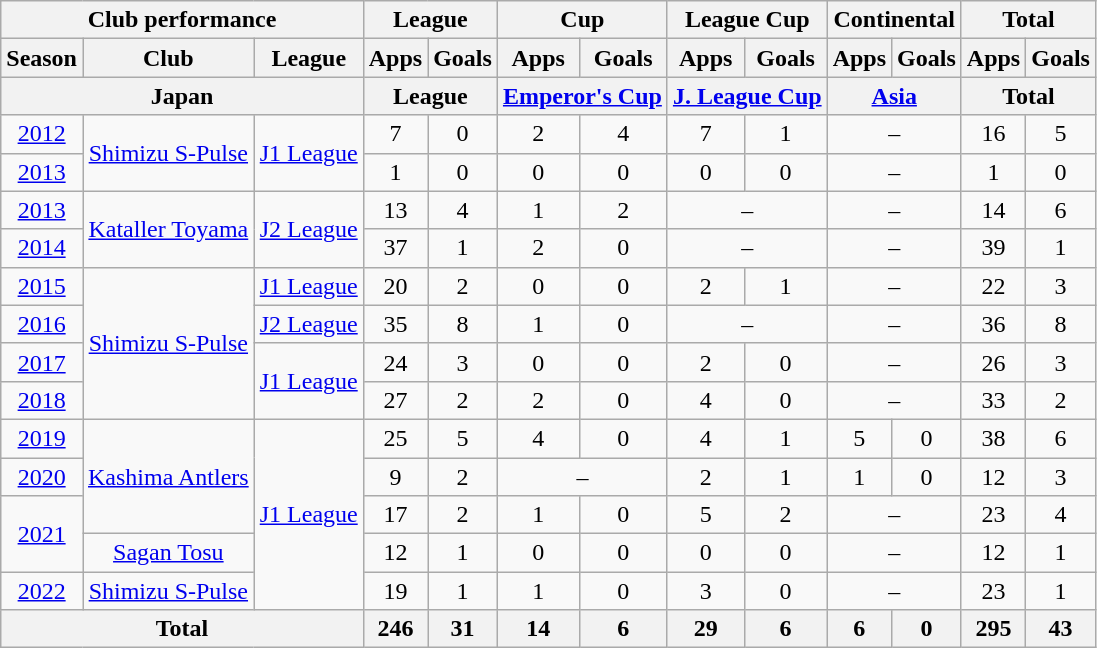<table class="wikitable" style="text-align:center;">
<tr>
<th colspan=3>Club performance</th>
<th colspan=2>League</th>
<th colspan=2>Cup</th>
<th colspan=2>League Cup</th>
<th colspan=2>Continental</th>
<th colspan=2>Total</th>
</tr>
<tr>
<th>Season</th>
<th>Club</th>
<th>League</th>
<th>Apps</th>
<th>Goals</th>
<th>Apps</th>
<th>Goals</th>
<th>Apps</th>
<th>Goals</th>
<th>Apps</th>
<th>Goals</th>
<th>Apps</th>
<th>Goals</th>
</tr>
<tr>
<th colspan=3>Japan</th>
<th colspan=2>League</th>
<th colspan=2><a href='#'>Emperor's Cup</a></th>
<th colspan=2><a href='#'>J. League Cup</a></th>
<th colspan=2><a href='#'>Asia</a></th>
<th colspan=2>Total</th>
</tr>
<tr>
<td><a href='#'>2012</a></td>
<td rowspan="2"><a href='#'>Shimizu S-Pulse</a></td>
<td rowspan="2"><a href='#'>J1 League</a></td>
<td>7</td>
<td>0</td>
<td>2</td>
<td>4</td>
<td>7</td>
<td>1</td>
<td colspan=2>–</td>
<td>16</td>
<td>5</td>
</tr>
<tr>
<td><a href='#'>2013</a></td>
<td>1</td>
<td>0</td>
<td>0</td>
<td>0</td>
<td>0</td>
<td>0</td>
<td colspan=2>–</td>
<td>1</td>
<td>0</td>
</tr>
<tr>
<td><a href='#'>2013</a></td>
<td rowspan="2"><a href='#'>Kataller Toyama</a></td>
<td rowspan="2"><a href='#'>J2 League</a></td>
<td>13</td>
<td>4</td>
<td>1</td>
<td>2</td>
<td colspan="2">–</td>
<td colspan="2">–</td>
<td>14</td>
<td>6</td>
</tr>
<tr>
<td><a href='#'>2014</a></td>
<td>37</td>
<td>1</td>
<td>2</td>
<td>0</td>
<td colspan="2">–</td>
<td colspan="2">–</td>
<td>39</td>
<td>1</td>
</tr>
<tr>
<td><a href='#'>2015</a></td>
<td rowspan="4"><a href='#'>Shimizu S-Pulse</a></td>
<td rowspan="1"><a href='#'>J1 League</a></td>
<td>20</td>
<td>2</td>
<td>0</td>
<td>0</td>
<td>2</td>
<td>1</td>
<td colspan=2>–</td>
<td>22</td>
<td>3</td>
</tr>
<tr>
<td><a href='#'>2016</a></td>
<td><a href='#'>J2 League</a></td>
<td>35</td>
<td>8</td>
<td>1</td>
<td>0</td>
<td colspan="2">–</td>
<td colspan="2">–</td>
<td>36</td>
<td>8</td>
</tr>
<tr>
<td><a href='#'>2017</a></td>
<td rowspan="2"><a href='#'>J1 League</a></td>
<td>24</td>
<td>3</td>
<td>0</td>
<td>0</td>
<td>2</td>
<td>0</td>
<td colspan=2>–</td>
<td>26</td>
<td>3</td>
</tr>
<tr>
<td><a href='#'>2018</a></td>
<td>27</td>
<td>2</td>
<td>2</td>
<td>0</td>
<td>4</td>
<td>0</td>
<td colspan=2>–</td>
<td>33</td>
<td>2</td>
</tr>
<tr>
<td><a href='#'>2019</a></td>
<td rowspan="3"><a href='#'>Kashima Antlers</a></td>
<td rowspan="5"><a href='#'>J1 League</a></td>
<td>25</td>
<td>5</td>
<td>4</td>
<td>0</td>
<td>4</td>
<td>1</td>
<td>5</td>
<td>0</td>
<td>38</td>
<td>6</td>
</tr>
<tr>
<td><a href='#'>2020</a></td>
<td>9</td>
<td>2</td>
<td colspan=2>–</td>
<td>2</td>
<td>1</td>
<td>1</td>
<td>0</td>
<td>12</td>
<td>3</td>
</tr>
<tr>
<td rowspan="2"><a href='#'>2021</a></td>
<td>17</td>
<td>2</td>
<td>1</td>
<td>0</td>
<td>5</td>
<td>2</td>
<td colspan="2">–</td>
<td>23</td>
<td>4</td>
</tr>
<tr>
<td><a href='#'>Sagan Tosu</a></td>
<td>12</td>
<td>1</td>
<td>0</td>
<td>0</td>
<td>0</td>
<td>0</td>
<td colspan="2">–</td>
<td>12</td>
<td>1</td>
</tr>
<tr>
<td><a href='#'>2022</a></td>
<td><a href='#'>Shimizu S-Pulse</a></td>
<td>19</td>
<td>1</td>
<td>1</td>
<td>0</td>
<td>3</td>
<td>0</td>
<td colspan="2">–</td>
<td>23</td>
<td>1</td>
</tr>
<tr>
<th colspan="3">Total</th>
<th>246</th>
<th>31</th>
<th>14</th>
<th>6</th>
<th>29</th>
<th>6</th>
<th>6</th>
<th>0</th>
<th>295</th>
<th>43</th>
</tr>
</table>
